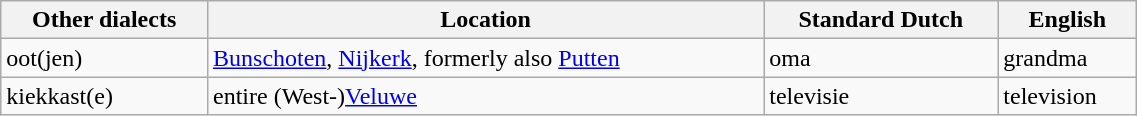<table class="wikitable" width="60%">
<tr>
<th>Other dialects</th>
<th>Location</th>
<th>Standard Dutch</th>
<th>English</th>
</tr>
<tr>
<td>oot(jen)</td>
<td><a href='#'>Bunschoten</a>, <a href='#'>Nijkerk</a>, formerly also <a href='#'>Putten</a></td>
<td>oma</td>
<td>grandma</td>
</tr>
<tr>
<td>kiekkast(e)</td>
<td>entire (West-)<a href='#'>Veluwe</a></td>
<td>televisie</td>
<td>television</td>
</tr>
</table>
